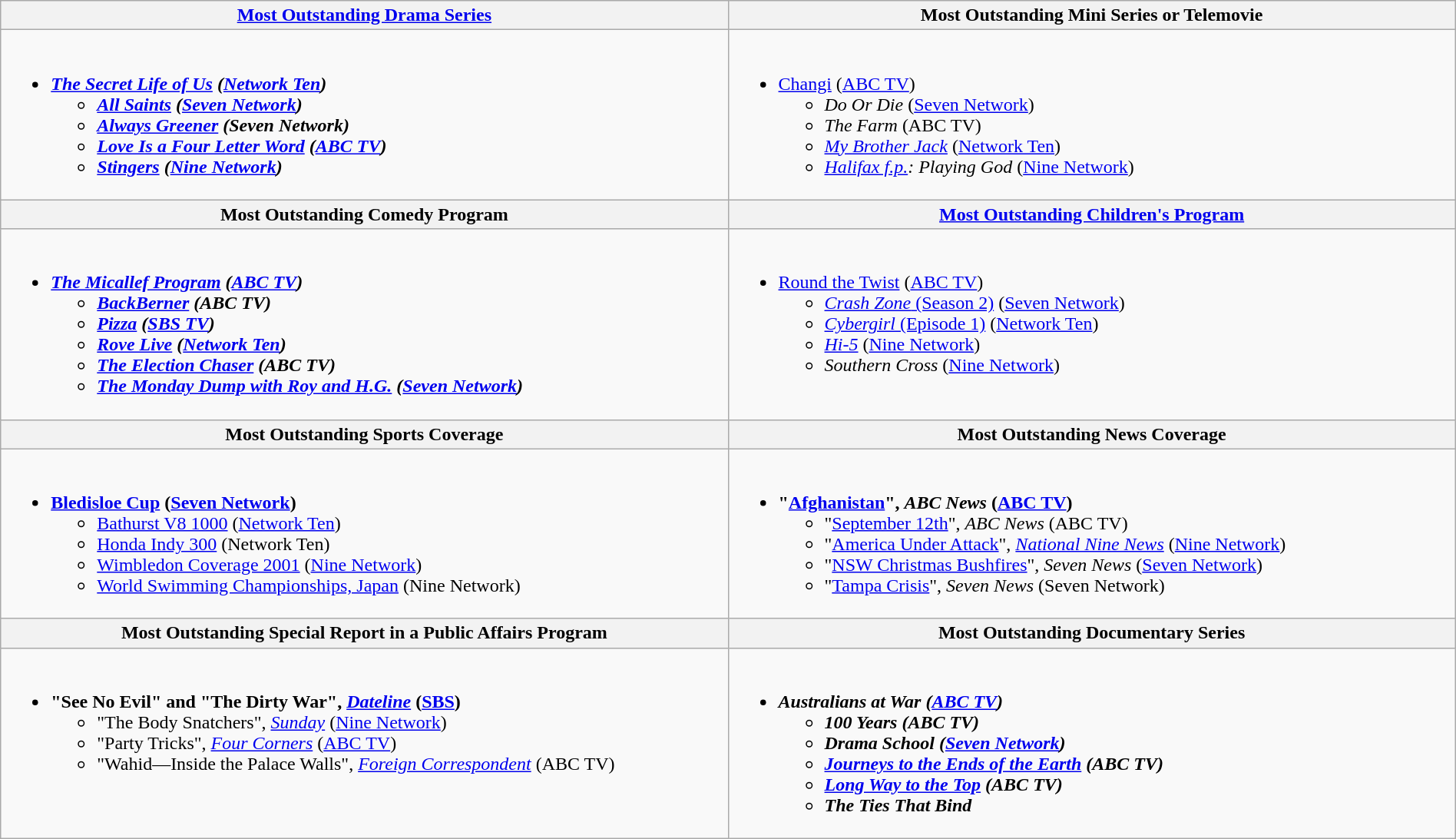<table class=wikitable width="100%">
<tr>
<th width="50%"><a href='#'>Most Outstanding Drama Series</a></th>
<th width="50%">Most Outstanding Mini Series or Telemovie</th>
</tr>
<tr>
<td valign="top"><br><ul><li><strong><em><a href='#'>The Secret Life of Us</a><em> (<a href='#'>Network Ten</a>)<strong><ul><li></em><a href='#'>All Saints</a><em> (<a href='#'>Seven Network</a>)</li><li></em><a href='#'>Always Greener</a><em> (Seven Network)</li><li></em><a href='#'>Love Is a Four Letter Word</a><em> (<a href='#'>ABC TV</a>)</li><li></em><a href='#'>Stingers</a><em> (<a href='#'>Nine Network</a>)</li></ul></li></ul></td>
<td valign="top"><br><ul><li></em></strong><a href='#'>Changi</a></em> (<a href='#'>ABC TV</a>)</strong><ul><li><em>Do Or Die</em> (<a href='#'>Seven Network</a>)</li><li><em>The Farm</em> (ABC TV)</li><li><em><a href='#'>My Brother Jack</a></em> (<a href='#'>Network Ten</a>)</li><li><em><a href='#'>Halifax f.p.</a>: Playing God</em> (<a href='#'>Nine Network</a>)</li></ul></li></ul></td>
</tr>
<tr>
<th width="50%">Most Outstanding Comedy Program</th>
<th width="50%"><a href='#'>Most Outstanding Children's Program</a></th>
</tr>
<tr>
<td valign="top"><br><ul><li><strong><em><a href='#'>The Micallef Program</a><em> (<a href='#'>ABC TV</a>)<strong><ul><li></em><a href='#'>BackBerner</a><em> (ABC TV)</li><li></em><a href='#'>Pizza</a><em> (<a href='#'>SBS TV</a>)</li><li></em><a href='#'>Rove Live</a><em> (<a href='#'>Network Ten</a>)</li><li></em><a href='#'>The Election Chaser</a><em> (ABC TV)</li><li></em><a href='#'>The Monday Dump with Roy and H.G.</a><em> (<a href='#'>Seven Network</a>)</li></ul></li></ul></td>
<td valign="top"><br><ul><li></em></strong><a href='#'>Round the Twist</a></em> (<a href='#'>ABC TV</a>)</strong><ul><li><a href='#'><em>Crash Zone</em> (Season 2)</a> (<a href='#'>Seven Network</a>)</li><li><a href='#'><em>Cybergirl</em> (Episode 1)</a> (<a href='#'>Network Ten</a>)</li><li><em><a href='#'>Hi-5</a></em> (<a href='#'>Nine Network</a>)</li><li><em>Southern Cross</em> (<a href='#'>Nine Network</a>)</li></ul></li></ul></td>
</tr>
<tr>
<th width="50%">Most Outstanding Sports Coverage</th>
<th width="50%">Most Outstanding News Coverage</th>
</tr>
<tr>
<td valign="top"><br><ul><li><strong><a href='#'>Bledisloe Cup</a> (<a href='#'>Seven Network</a>)</strong><ul><li><a href='#'>Bathurst V8 1000</a> (<a href='#'>Network Ten</a>)</li><li><a href='#'>Honda Indy 300</a> (Network Ten)</li><li><a href='#'>Wimbledon Coverage 2001</a> (<a href='#'>Nine Network</a>)</li><li><a href='#'>World Swimming Championships, Japan</a> (Nine Network)</li></ul></li></ul></td>
<td valign="top"><br><ul><li><strong>"<a href='#'>Afghanistan</a>", <em>ABC News</em> (<a href='#'>ABC TV</a>)</strong><ul><li>"<a href='#'>September 12th</a>", <em>ABC News</em> (ABC TV)</li><li>"<a href='#'>America Under Attack</a>", <em><a href='#'>National Nine News</a></em> (<a href='#'>Nine Network</a>)</li><li>"<a href='#'>NSW Christmas Bushfires</a>", <em>Seven News</em> (<a href='#'>Seven Network</a>)</li><li>"<a href='#'>Tampa Crisis</a>", <em>Seven News</em> (Seven Network)</li></ul></li></ul></td>
</tr>
<tr>
<th width="50%">Most Outstanding Special Report in a Public Affairs Program</th>
<th width="50%">Most Outstanding Documentary Series</th>
</tr>
<tr>
<td valign="top"><br><ul><li><strong>"See No Evil" and "The Dirty War", <em><a href='#'>Dateline</a></em> (<a href='#'>SBS</a>)</strong><ul><li>"The Body Snatchers", <em><a href='#'>Sunday</a></em> (<a href='#'>Nine Network</a>)</li><li>"Party Tricks", <em><a href='#'>Four Corners</a></em> (<a href='#'>ABC TV</a>)</li><li>"Wahid—Inside the Palace Walls", <em><a href='#'>Foreign Correspondent</a></em> (ABC TV)</li></ul></li></ul></td>
<td valign="top"><br><ul><li><strong><em>Australians at War<em> (<a href='#'>ABC TV</a>)<strong><ul><li></em>100 Years<em> (ABC TV)</li><li></em>Drama School<em> (<a href='#'>Seven Network</a>)</li><li></em><a href='#'>Journeys to the Ends of the Earth</a><em> (ABC TV)</li><li></em><a href='#'>Long Way to the Top</a><em> (ABC TV)</li><li></em>The Ties That Bind<em></li></ul></li></ul></td>
</tr>
</table>
